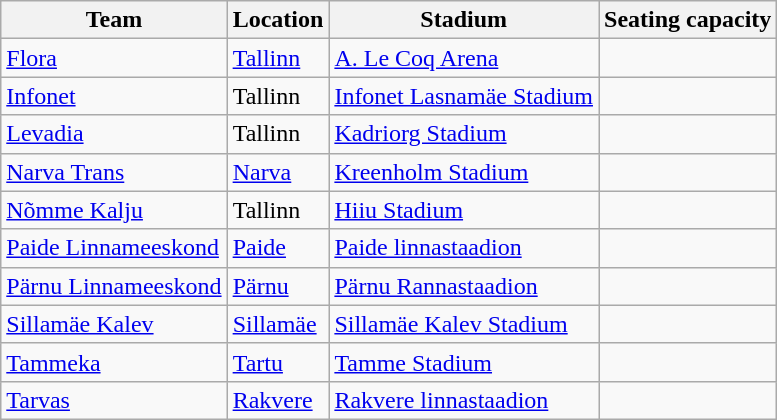<table class="wikitable sortable">
<tr>
<th>Team</th>
<th>Location</th>
<th>Stadium</th>
<th>Seating capacity</th>
</tr>
<tr>
<td><a href='#'>Flora</a></td>
<td><a href='#'>Tallinn</a></td>
<td><a href='#'>A. Le Coq Arena</a></td>
<td align="center"></td>
</tr>
<tr>
<td><a href='#'>Infonet</a></td>
<td>Tallinn</td>
<td><a href='#'>Infonet Lasnamäe Stadium</a></td>
<td align="center"></td>
</tr>
<tr>
<td><a href='#'>Levadia</a></td>
<td>Tallinn</td>
<td><a href='#'>Kadriorg Stadium</a></td>
<td align="center"></td>
</tr>
<tr>
<td><a href='#'>Narva Trans</a></td>
<td><a href='#'>Narva</a></td>
<td><a href='#'>Kreenholm Stadium</a></td>
<td align="center"></td>
</tr>
<tr>
<td><a href='#'>Nõmme Kalju</a></td>
<td>Tallinn</td>
<td><a href='#'>Hiiu Stadium</a></td>
<td align="center"></td>
</tr>
<tr>
<td><a href='#'>Paide Linnameeskond</a></td>
<td><a href='#'>Paide</a></td>
<td><a href='#'>Paide linnastaadion</a></td>
<td align="center"></td>
</tr>
<tr>
<td><a href='#'>Pärnu Linnameeskond</a></td>
<td><a href='#'>Pärnu</a></td>
<td><a href='#'>Pärnu Rannastaadion</a></td>
<td align="center"></td>
</tr>
<tr>
<td><a href='#'>Sillamäe Kalev</a></td>
<td><a href='#'>Sillamäe</a></td>
<td><a href='#'>Sillamäe Kalev Stadium</a></td>
<td align="center"></td>
</tr>
<tr>
<td><a href='#'>Tammeka</a></td>
<td><a href='#'>Tartu</a></td>
<td><a href='#'>Tamme Stadium</a></td>
<td align="center"></td>
</tr>
<tr>
<td><a href='#'>Tarvas</a></td>
<td><a href='#'>Rakvere</a></td>
<td><a href='#'>Rakvere linnastaadion</a></td>
<td align="center"></td>
</tr>
</table>
